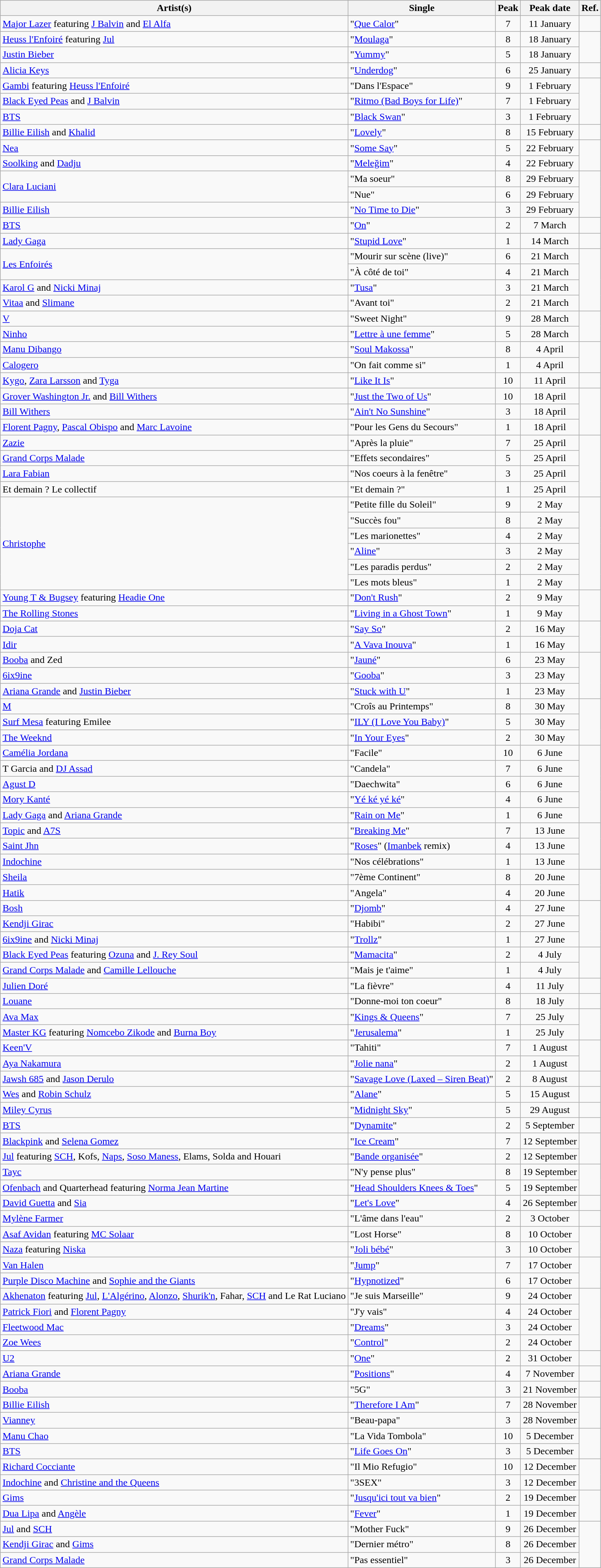<table class="wikitable sortable">
<tr>
<th>Artist(s)</th>
<th>Single</th>
<th>Peak</th>
<th>Peak date</th>
<th>Ref.</th>
</tr>
<tr>
<td><a href='#'>Major Lazer</a> featuring <a href='#'>J Balvin</a> and <a href='#'>El Alfa</a></td>
<td>"<a href='#'>Que Calor</a>"</td>
<td style="text-align: center;">7</td>
<td style="text-align: center;">11 January</td>
<td style="text-align: center;"></td>
</tr>
<tr>
<td><a href='#'>Heuss l'Enfoiré</a> featuring <a href='#'>Jul</a></td>
<td>"<a href='#'>Moulaga</a>"</td>
<td style="text-align: center;">8</td>
<td style="text-align: center;">18 January</td>
<td rowspan="2" style="text-align: center;"></td>
</tr>
<tr>
<td><a href='#'>Justin Bieber</a></td>
<td>"<a href='#'>Yummy</a>"</td>
<td style="text-align: center;">5</td>
<td style="text-align: center;">18 January</td>
</tr>
<tr>
<td><a href='#'>Alicia Keys</a></td>
<td>"<a href='#'>Underdog</a>"</td>
<td style="text-align: center;">6</td>
<td style="text-align: center;">25 January</td>
<td style="text-align: center;"></td>
</tr>
<tr>
<td><a href='#'>Gambi</a> featuring <a href='#'>Heuss l'Enfoiré</a></td>
<td>"Dans l'Espace"</td>
<td style="text-align: center;">9</td>
<td style="text-align: center;">1 February</td>
<td rowspan="3" style="text-align: center;"></td>
</tr>
<tr>
<td><a href='#'>Black Eyed Peas</a> and <a href='#'>J Balvin</a></td>
<td>"<a href='#'>Ritmo (Bad Boys for Life)</a>"</td>
<td style="text-align: center;">7</td>
<td style="text-align: center;">1 February</td>
</tr>
<tr>
<td><a href='#'>BTS</a></td>
<td>"<a href='#'>Black Swan</a>"</td>
<td style="text-align: center;">3</td>
<td style="text-align: center;">1 February</td>
</tr>
<tr>
<td><a href='#'>Billie Eilish</a> and <a href='#'>Khalid</a></td>
<td>"<a href='#'>Lovely</a>"</td>
<td style="text-align: center;">8</td>
<td style="text-align: center;">15 February</td>
<td style="text-align: center;"></td>
</tr>
<tr>
<td><a href='#'>Nea</a></td>
<td>"<a href='#'>Some Say</a>"</td>
<td style="text-align: center;">5</td>
<td style="text-align: center;">22 February</td>
<td rowspan="2" style="text-align: center;"></td>
</tr>
<tr>
<td><a href='#'>Soolking</a> and <a href='#'>Dadju</a></td>
<td>"<a href='#'>Meleğim</a>"</td>
<td style="text-align: center;">4</td>
<td style="text-align: center;">22 February</td>
</tr>
<tr>
<td rowspan="2"><a href='#'>Clara Luciani</a></td>
<td>"Ma soeur"</td>
<td style="text-align: center;">8</td>
<td style="text-align: center;">29 February</td>
<td rowspan="3" style="text-align: center;"></td>
</tr>
<tr>
<td>"Nue"</td>
<td style="text-align: center;">6</td>
<td style="text-align: center;">29 February</td>
</tr>
<tr>
<td><a href='#'>Billie Eilish</a></td>
<td>"<a href='#'>No Time to Die</a>"</td>
<td style="text-align: center;">3</td>
<td style="text-align: center;">29 February</td>
</tr>
<tr>
<td><a href='#'>BTS</a></td>
<td>"<a href='#'>On</a>"</td>
<td style="text-align: center;">2</td>
<td style="text-align: center;">7 March</td>
<td style="text-align: center;"></td>
</tr>
<tr>
<td><a href='#'>Lady Gaga</a></td>
<td>"<a href='#'>Stupid Love</a>"</td>
<td style="text-align: center;">1</td>
<td style="text-align: center;">14 March</td>
<td style="text-align: center;"></td>
</tr>
<tr>
<td rowspan="2"><a href='#'>Les Enfoirés</a></td>
<td>"Mourir sur scène (live)"</td>
<td style="text-align: center;">6</td>
<td style="text-align: center;">21 March</td>
<td rowspan="4" style="text-align: center;"></td>
</tr>
<tr>
<td>"À côté de toi"</td>
<td style="text-align: center;">4</td>
<td style="text-align: center;">21 March</td>
</tr>
<tr>
<td><a href='#'>Karol G</a> and <a href='#'>Nicki Minaj</a></td>
<td>"<a href='#'>Tusa</a>"</td>
<td style="text-align: center;">3</td>
<td style="text-align: center;">21 March</td>
</tr>
<tr>
<td><a href='#'>Vitaa</a> and <a href='#'>Slimane</a></td>
<td>"Avant toi"</td>
<td style="text-align: center;">2</td>
<td style="text-align: center;">21 March</td>
</tr>
<tr>
<td><a href='#'>V</a></td>
<td>"Sweet Night"</td>
<td style="text-align: center;">9</td>
<td style="text-align: center;">28 March</td>
<td rowspan="2" style="text-align: center;"></td>
</tr>
<tr>
<td><a href='#'>Ninho</a></td>
<td>"<a href='#'>Lettre à une femme</a>"</td>
<td style="text-align: center;">5</td>
<td style="text-align: center;">28 March</td>
</tr>
<tr>
<td><a href='#'>Manu Dibango</a></td>
<td>"<a href='#'>Soul Makossa</a>"</td>
<td style="text-align: center;">8</td>
<td style="text-align: center;">4 April</td>
<td rowspan="2" style="text-align: center;"></td>
</tr>
<tr>
<td><a href='#'>Calogero</a></td>
<td>"On fait comme si"</td>
<td style="text-align: center;">1</td>
<td style="text-align: center;">4 April</td>
</tr>
<tr>
<td><a href='#'>Kygo</a>, <a href='#'>Zara Larsson</a> and <a href='#'>Tyga</a></td>
<td>"<a href='#'>Like It Is</a>"</td>
<td style="text-align: center;">10</td>
<td style="text-align: center;">11 April</td>
<td style="text-align: center;"></td>
</tr>
<tr>
<td><a href='#'>Grover Washington Jr.</a> and <a href='#'>Bill Withers</a></td>
<td>"<a href='#'>Just the Two of Us</a>"</td>
<td style="text-align: center;">10</td>
<td style="text-align: center;">18 April</td>
<td rowspan="3" style="text-align: center;"></td>
</tr>
<tr>
<td><a href='#'>Bill Withers</a></td>
<td>"<a href='#'>Ain't No Sunshine</a>"</td>
<td style="text-align: center;">3</td>
<td style="text-align: center;">18 April</td>
</tr>
<tr>
<td><a href='#'>Florent Pagny</a>, <a href='#'>Pascal Obispo</a> and <a href='#'>Marc Lavoine</a></td>
<td>"Pour les Gens du Secours"</td>
<td style="text-align: center;">1</td>
<td style="text-align: center;">18 April</td>
</tr>
<tr>
<td><a href='#'>Zazie</a></td>
<td>"Après la pluie"</td>
<td style="text-align: center;">7</td>
<td style="text-align: center;">25 April</td>
<td rowspan="4" style="text-align: center;"></td>
</tr>
<tr>
<td><a href='#'>Grand Corps Malade</a></td>
<td>"Effets secondaires"</td>
<td style="text-align: center;">5</td>
<td style="text-align: center;">25 April</td>
</tr>
<tr>
<td><a href='#'>Lara Fabian</a></td>
<td>"Nos coeurs à la fenêtre"</td>
<td style="text-align: center;">3</td>
<td style="text-align: center;">25 April</td>
</tr>
<tr>
<td>Et demain ? Le collectif</td>
<td>"Et demain ?"</td>
<td style="text-align: center;">1</td>
<td style="text-align: center;">25 April</td>
</tr>
<tr>
<td rowspan="6"><a href='#'>Christophe</a></td>
<td>"Petite fille du Soleil"</td>
<td style="text-align: center;">9</td>
<td style="text-align: center;">2 May</td>
<td rowspan="6" style="text-align: center;"></td>
</tr>
<tr>
<td>"Succès fou"</td>
<td style="text-align: center;">8</td>
<td style="text-align: center;">2 May</td>
</tr>
<tr>
<td>"Les marionettes"</td>
<td style="text-align: center;">4</td>
<td style="text-align: center;">2 May</td>
</tr>
<tr>
<td>"<a href='#'>Aline</a>"</td>
<td style="text-align: center;">3</td>
<td style="text-align: center;">2 May</td>
</tr>
<tr>
<td>"Les paradis perdus"</td>
<td style="text-align: center;">2</td>
<td style="text-align: center;">2 May</td>
</tr>
<tr>
<td>"Les mots bleus"</td>
<td style="text-align: center;">1</td>
<td style="text-align: center;">2 May</td>
</tr>
<tr>
<td><a href='#'>Young T & Bugsey</a> featuring <a href='#'>Headie One</a></td>
<td>"<a href='#'>Don't Rush</a>"</td>
<td style="text-align: center;">2</td>
<td style="text-align: center;">9 May</td>
<td rowspan="2" style="text-align: center;"></td>
</tr>
<tr>
<td><a href='#'>The Rolling Stones</a></td>
<td>"<a href='#'>Living in a Ghost Town</a>"</td>
<td style="text-align: center;">1</td>
<td style="text-align: center;">9 May</td>
</tr>
<tr>
<td><a href='#'>Doja Cat</a></td>
<td>"<a href='#'>Say So</a>"</td>
<td style="text-align: center;">2</td>
<td style="text-align: center;">16 May</td>
<td rowspan="2" style="text-align: center;"></td>
</tr>
<tr>
<td><a href='#'>Idir</a></td>
<td>"<a href='#'>A Vava Inouva</a>"</td>
<td style="text-align: center;">1</td>
<td style="text-align: center;">16 May</td>
</tr>
<tr>
<td><a href='#'>Booba</a> and Zed</td>
<td>"<a href='#'>Jauné</a>"</td>
<td style="text-align: center;">6</td>
<td style="text-align: center;">23 May</td>
<td rowspan="3" style="text-align: center;"></td>
</tr>
<tr>
<td><a href='#'>6ix9ine</a></td>
<td>"<a href='#'>Gooba</a>"</td>
<td style="text-align: center;">3</td>
<td style="text-align: center;">23 May</td>
</tr>
<tr>
<td><a href='#'>Ariana Grande</a> and <a href='#'>Justin Bieber</a></td>
<td>"<a href='#'>Stuck with U</a>"</td>
<td style="text-align: center;">1</td>
<td style="text-align: center;">23 May</td>
</tr>
<tr>
<td><a href='#'>M</a></td>
<td>"Croîs au Printemps"</td>
<td style="text-align: center;">8</td>
<td style="text-align: center;">30 May</td>
<td rowspan="3" style="text-align: center;"></td>
</tr>
<tr>
<td><a href='#'>Surf Mesa</a> featuring Emilee</td>
<td>"<a href='#'>ILY (I Love You Baby)</a>"</td>
<td style="text-align: center;">5</td>
<td style="text-align: center;">30 May</td>
</tr>
<tr>
<td><a href='#'>The Weeknd</a></td>
<td>"<a href='#'>In Your Eyes</a>"</td>
<td style="text-align: center;">2</td>
<td style="text-align: center;">30 May</td>
</tr>
<tr>
<td><a href='#'>Camélia Jordana</a></td>
<td>"Facile"</td>
<td style="text-align: center;">10</td>
<td style="text-align: center;">6 June</td>
<td rowspan="5" style="text-align: center;"></td>
</tr>
<tr>
<td>T Garcia and <a href='#'>DJ Assad</a></td>
<td>"Candela"</td>
<td style="text-align: center;">7</td>
<td style="text-align: center;">6 June</td>
</tr>
<tr>
<td><a href='#'>Agust D</a></td>
<td>"Daechwita"</td>
<td style="text-align: center;">6</td>
<td style="text-align: center;">6 June</td>
</tr>
<tr>
<td><a href='#'>Mory Kanté</a></td>
<td>"<a href='#'>Yé ké yé ké</a>"</td>
<td style="text-align: center;">4</td>
<td style="text-align: center;">6 June</td>
</tr>
<tr>
<td><a href='#'>Lady Gaga</a> and <a href='#'>Ariana Grande</a></td>
<td>"<a href='#'>Rain on Me</a>"</td>
<td style="text-align: center;">1</td>
<td style="text-align: center;">6 June</td>
</tr>
<tr>
<td><a href='#'>Topic</a> and <a href='#'>A7S</a></td>
<td>"<a href='#'>Breaking Me</a>"</td>
<td style="text-align: center;">7</td>
<td style="text-align: center;">13 June</td>
<td rowspan="3" style="text-align: center;"></td>
</tr>
<tr>
<td><a href='#'>Saint Jhn</a></td>
<td>"<a href='#'>Roses</a>" (<a href='#'>Imanbek</a> remix)</td>
<td style="text-align: center;">4</td>
<td style="text-align: center;">13 June</td>
</tr>
<tr>
<td><a href='#'>Indochine</a></td>
<td>"Nos célébrations"</td>
<td style="text-align: center;">1</td>
<td style="text-align: center;">13 June</td>
</tr>
<tr>
<td><a href='#'>Sheila</a></td>
<td>"7ème Continent"</td>
<td style="text-align: center;">8</td>
<td style="text-align: center;">20 June</td>
<td rowspan="2" style="text-align: center;"></td>
</tr>
<tr>
<td><a href='#'>Hatik</a></td>
<td>"Angela"</td>
<td style="text-align: center;">4</td>
<td style="text-align: center;">20 June</td>
</tr>
<tr>
<td><a href='#'>Bosh</a></td>
<td>"<a href='#'>Djomb</a>"</td>
<td style="text-align: center;">4</td>
<td style="text-align: center;">27 June</td>
<td rowspan="3" style="text-align: center;"></td>
</tr>
<tr>
<td><a href='#'>Kendji Girac</a></td>
<td>"Habibi"</td>
<td style="text-align: center;">2</td>
<td style="text-align: center;">27 June</td>
</tr>
<tr>
<td><a href='#'>6ix9ine</a> and <a href='#'>Nicki Minaj</a></td>
<td>"<a href='#'>Trollz</a>"</td>
<td style="text-align: center;">1</td>
<td style="text-align: center;">27 June</td>
</tr>
<tr>
<td><a href='#'>Black Eyed Peas</a> featuring <a href='#'>Ozuna</a> and <a href='#'>J. Rey Soul</a></td>
<td>"<a href='#'>Mamacita</a>"</td>
<td style="text-align: center;">2</td>
<td style="text-align: center;">4 July</td>
<td rowspan="2" style="text-align: center;"></td>
</tr>
<tr>
<td><a href='#'>Grand Corps Malade</a> and <a href='#'>Camille Lellouche</a></td>
<td>"Mais je t'aime"</td>
<td style="text-align: center;">1</td>
<td style="text-align: center;">4 July</td>
</tr>
<tr>
<td><a href='#'>Julien Doré</a></td>
<td>"La fièvre"</td>
<td style="text-align: center;">4</td>
<td style="text-align: center;">11 July</td>
<td style="text-align: center;"></td>
</tr>
<tr>
<td><a href='#'>Louane</a></td>
<td>"Donne-moi ton coeur"</td>
<td style="text-align: center;">8</td>
<td style="text-align: center;">18 July</td>
<td style="text-align: center;"></td>
</tr>
<tr>
<td><a href='#'>Ava Max</a></td>
<td>"<a href='#'>Kings & Queens</a>"</td>
<td style="text-align: center;">7</td>
<td style="text-align: center;">25 July</td>
<td rowspan="2" style="text-align: center;"></td>
</tr>
<tr>
<td><a href='#'>Master KG</a> featuring <a href='#'>Nomcebo Zikode</a> and <a href='#'>Burna Boy</a></td>
<td>"<a href='#'>Jerusalema</a>"</td>
<td style="text-align: center;">1</td>
<td style="text-align: center;">25 July</td>
</tr>
<tr>
<td><a href='#'>Keen'V</a></td>
<td>"Tahiti"</td>
<td style="text-align: center;">7</td>
<td style="text-align: center;">1 August</td>
<td rowspan="2" style="text-align: center;"></td>
</tr>
<tr>
<td><a href='#'>Aya Nakamura</a></td>
<td>"<a href='#'>Jolie nana</a>"</td>
<td style="text-align: center;">2</td>
<td style="text-align: center;">1 August</td>
</tr>
<tr>
<td><a href='#'>Jawsh 685</a> and <a href='#'>Jason Derulo</a></td>
<td>"<a href='#'>Savage Love (Laxed – Siren Beat)</a>"</td>
<td style="text-align: center;">2</td>
<td style="text-align: center;">8 August</td>
<td style="text-align: center;"></td>
</tr>
<tr>
<td><a href='#'>Wes</a> and <a href='#'>Robin Schulz</a></td>
<td>"<a href='#'>Alane</a>"</td>
<td style="text-align: center;">5</td>
<td style="text-align: center;">15 August</td>
<td style="text-align: center;"></td>
</tr>
<tr>
<td><a href='#'>Miley Cyrus</a></td>
<td>"<a href='#'>Midnight Sky</a>"</td>
<td style="text-align: center;">5</td>
<td style="text-align: center;">29 August</td>
<td style="text-align: center;"></td>
</tr>
<tr>
<td><a href='#'>BTS</a></td>
<td>"<a href='#'>Dynamite</a>"</td>
<td style="text-align: center;">2</td>
<td style="text-align: center;">5 September</td>
<td style="text-align: center;"></td>
</tr>
<tr>
<td><a href='#'>Blackpink</a> and <a href='#'>Selena Gomez</a></td>
<td>"<a href='#'>Ice Cream</a>"</td>
<td style="text-align: center;">7</td>
<td style="text-align: center;">12 September</td>
<td rowspan="2" style="text-align: center;"></td>
</tr>
<tr>
<td><a href='#'>Jul</a> featuring <a href='#'>SCH</a>, Kofs, <a href='#'>Naps</a>, <a href='#'>Soso Maness</a>, Elams, Solda and Houari</td>
<td>"<a href='#'>Bande organisée</a>"</td>
<td style="text-align: center;">2</td>
<td style="text-align: center;">12 September</td>
</tr>
<tr>
<td><a href='#'>Tayc</a></td>
<td>"N'y pense plus"</td>
<td style="text-align: center;">8</td>
<td style="text-align: center;">19 September</td>
<td rowspan="2" style="text-align: center;"></td>
</tr>
<tr>
<td><a href='#'>Ofenbach</a> and Quarterhead featuring <a href='#'>Norma Jean Martine</a></td>
<td>"<a href='#'>Head Shoulders Knees & Toes</a>"</td>
<td style="text-align: center;">5</td>
<td style="text-align: center;">19 September</td>
</tr>
<tr>
<td><a href='#'>David Guetta</a> and <a href='#'>Sia</a></td>
<td>"<a href='#'>Let's Love</a>"</td>
<td style="text-align: center;">4</td>
<td style="text-align: center;">26 September</td>
<td style="text-align: center;"></td>
</tr>
<tr>
<td><a href='#'>Mylène Farmer</a></td>
<td>"L'âme dans l'eau"</td>
<td style="text-align: center;">2</td>
<td style="text-align: center;">3 October</td>
<td style="text-align: center;"></td>
</tr>
<tr>
<td><a href='#'>Asaf Avidan</a> featuring <a href='#'>MC Solaar</a></td>
<td>"Lost Horse"</td>
<td style="text-align: center;">8</td>
<td style="text-align: center;">10 October</td>
<td rowspan="2" style="text-align: center;"></td>
</tr>
<tr>
<td><a href='#'>Naza</a> featuring <a href='#'>Niska</a></td>
<td>"<a href='#'>Joli bébé</a>"</td>
<td style="text-align: center;">3</td>
<td style="text-align: center;">10 October</td>
</tr>
<tr>
<td><a href='#'>Van Halen</a></td>
<td>"<a href='#'>Jump</a>"</td>
<td style="text-align: center;">7</td>
<td style="text-align: center;">17 October</td>
<td rowspan="2" style="text-align: center;"></td>
</tr>
<tr>
<td><a href='#'>Purple Disco Machine</a> and <a href='#'>Sophie and the Giants</a></td>
<td>"<a href='#'>Hypnotized</a>"</td>
<td style="text-align: center;">6</td>
<td style="text-align: center;">17 October</td>
</tr>
<tr>
<td><a href='#'>Akhenaton</a> featuring <a href='#'>Jul</a>, <a href='#'>L'Algérino</a>, <a href='#'>Alonzo</a>, <a href='#'>Shurik'n</a>, Fahar, <a href='#'>SCH</a> and Le Rat Luciano</td>
<td>"Je suis Marseille"</td>
<td style="text-align: center;">9</td>
<td style="text-align: center;">24 October</td>
<td rowspan="4" style="text-align: center;"></td>
</tr>
<tr>
<td><a href='#'>Patrick Fiori</a> and <a href='#'>Florent Pagny</a></td>
<td>"J'y vais"</td>
<td style="text-align: center;">4</td>
<td style="text-align: center;">24 October</td>
</tr>
<tr>
<td><a href='#'>Fleetwood Mac</a></td>
<td>"<a href='#'>Dreams</a>"</td>
<td style="text-align: center;">3</td>
<td style="text-align: center;">24 October</td>
</tr>
<tr>
<td><a href='#'>Zoe Wees</a></td>
<td>"<a href='#'>Control</a>"</td>
<td style="text-align: center;">2</td>
<td style="text-align: center;">24 October</td>
</tr>
<tr>
<td><a href='#'>U2</a></td>
<td>"<a href='#'>One</a>"</td>
<td style="text-align: center;">2</td>
<td style="text-align: center;">31 October</td>
<td style="text-align: center;"></td>
</tr>
<tr>
<td><a href='#'>Ariana Grande</a></td>
<td>"<a href='#'>Positions</a>"</td>
<td style="text-align: center;">4</td>
<td style="text-align: center;">7 November</td>
<td style="text-align: center;"></td>
</tr>
<tr>
<td><a href='#'>Booba</a></td>
<td>"5G"</td>
<td style="text-align: center;">3</td>
<td style="text-align: center;">21 November</td>
<td style="text-align: center;"></td>
</tr>
<tr>
<td><a href='#'>Billie Eilish</a></td>
<td>"<a href='#'>Therefore I Am</a>"</td>
<td style="text-align: center;">7</td>
<td style="text-align: center;">28 November</td>
<td rowspan="2" style="text-align: center;"></td>
</tr>
<tr>
<td><a href='#'>Vianney</a></td>
<td>"Beau-papa"</td>
<td style="text-align: center;">3</td>
<td style="text-align: center;">28 November</td>
</tr>
<tr>
<td><a href='#'>Manu Chao</a></td>
<td>"La Vida Tombola"</td>
<td style="text-align: center;">10</td>
<td style="text-align: center;">5 December</td>
<td rowspan="2" style="text-align: center;"></td>
</tr>
<tr>
<td><a href='#'>BTS</a></td>
<td>"<a href='#'>Life Goes On</a>"</td>
<td style="text-align: center;">3</td>
<td style="text-align: center;">5 December</td>
</tr>
<tr>
<td><a href='#'>Richard Cocciante</a></td>
<td>"Il Mio Refugio"</td>
<td style="text-align: center;">10</td>
<td style="text-align: center;">12 December</td>
<td rowspan="2" style="text-align: center;"></td>
</tr>
<tr>
<td><a href='#'>Indochine</a> and <a href='#'>Christine and the Queens</a></td>
<td>"3SEX"</td>
<td style="text-align: center;">3</td>
<td style="text-align: center;">12 December</td>
</tr>
<tr>
<td><a href='#'>Gims</a></td>
<td>"<a href='#'>Jusqu'ici tout va bien</a>"</td>
<td style="text-align: center;">2</td>
<td style="text-align: center;">19 December</td>
<td rowspan="2" style="text-align: center;"></td>
</tr>
<tr>
<td><a href='#'>Dua Lipa</a> and <a href='#'>Angèle</a></td>
<td>"<a href='#'>Fever</a>"</td>
<td style="text-align: center;">1</td>
<td style="text-align: center;">19 December</td>
</tr>
<tr>
<td><a href='#'>Jul</a> and <a href='#'>SCH</a></td>
<td>"Mother Fuck"</td>
<td style="text-align: center;">9</td>
<td style="text-align: center;">26 December</td>
<td rowspan="3" style="text-align: center;"></td>
</tr>
<tr>
<td><a href='#'>Kendji Girac</a> and <a href='#'>Gims</a></td>
<td>"Dernier métro"</td>
<td style="text-align: center;">8</td>
<td style="text-align: center;">26 December</td>
</tr>
<tr>
<td><a href='#'>Grand Corps Malade</a></td>
<td>"Pas essentiel"</td>
<td style="text-align: center;">3</td>
<td style="text-align: center;">26 December</td>
</tr>
</table>
